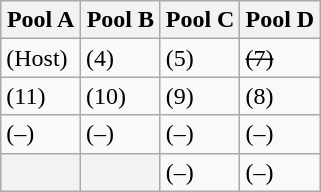<table class="wikitable">
<tr>
<th width=25%>Pool A</th>
<th width=25%>Pool B</th>
<th width=25%>Pool C</th>
<th width=25%>Pool D</th>
</tr>
<tr>
<td> (Host)</td>
<td> (4)</td>
<td> (5)</td>
<td><s> (7)</s></td>
</tr>
<tr>
<td> (11)</td>
<td> (10)</td>
<td> (9)</td>
<td> (8)</td>
</tr>
<tr>
<td> (–)</td>
<td> (–)</td>
<td> (–)</td>
<td> (–)</td>
</tr>
<tr>
<th></th>
<th></th>
<td> (–)</td>
<td> (–)</td>
</tr>
</table>
